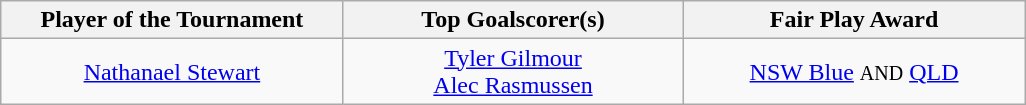<table class=wikitable style="margin:auto; text-align:center">
<tr>
<th style="width: 220px;">Player of the Tournament</th>
<th style="width: 220px;">Top Goalscorer(s)</th>
<th style="width: 220px;">Fair Play Award</th>
</tr>
<tr>
<td> <a href='#'>Nathanael Stewart</a></td>
<td> <a href='#'>Tyler Gilmour</a><br> <a href='#'>Alec Rasmussen</a></td>
<td> <a href='#'>NSW Blue</a> <small>AND</small>  <a href='#'>QLD</a></td>
</tr>
</table>
